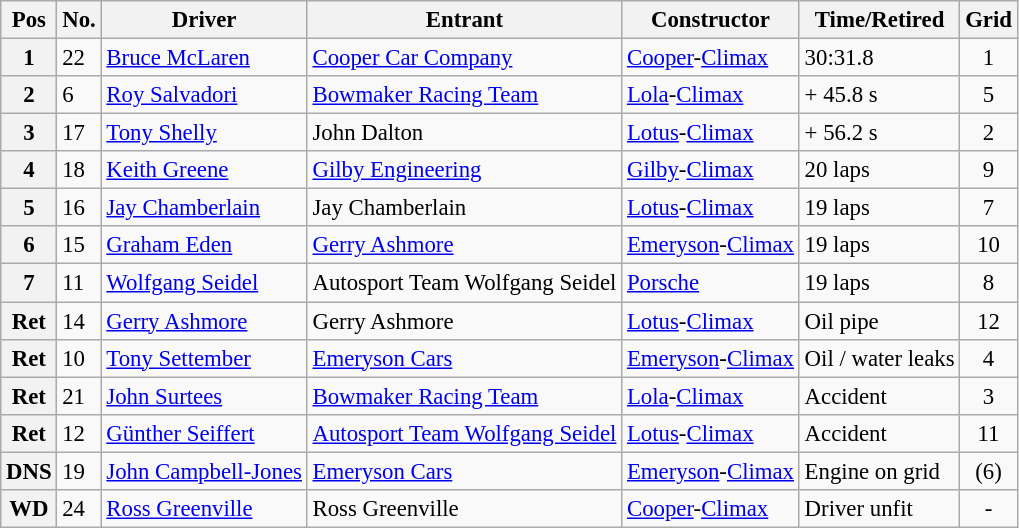<table class="wikitable" style="font-size: 95%;">
<tr>
<th>Pos</th>
<th>No.</th>
<th>Driver</th>
<th>Entrant</th>
<th>Constructor</th>
<th>Time/Retired</th>
<th>Grid</th>
</tr>
<tr>
<th>1</th>
<td>22</td>
<td> <a href='#'>Bruce McLaren</a></td>
<td><a href='#'>Cooper Car Company</a></td>
<td><a href='#'>Cooper</a>-<a href='#'>Climax</a></td>
<td>30:31.8</td>
<td style="text-align:center">1</td>
</tr>
<tr>
<th>2</th>
<td>6</td>
<td> <a href='#'>Roy Salvadori</a></td>
<td><a href='#'>Bowmaker Racing Team</a></td>
<td><a href='#'>Lola</a>-<a href='#'>Climax</a></td>
<td>+ 45.8 s</td>
<td style="text-align:center">5</td>
</tr>
<tr>
<th>3</th>
<td>17</td>
<td> <a href='#'>Tony Shelly</a></td>
<td>John Dalton</td>
<td><a href='#'>Lotus</a>-<a href='#'>Climax</a></td>
<td>+ 56.2 s</td>
<td style="text-align:center">2</td>
</tr>
<tr>
<th>4</th>
<td>18</td>
<td> <a href='#'>Keith Greene</a></td>
<td><a href='#'>Gilby Engineering</a></td>
<td><a href='#'>Gilby</a>-<a href='#'>Climax</a></td>
<td>20 laps</td>
<td style="text-align:center">9</td>
</tr>
<tr>
<th>5</th>
<td>16</td>
<td> <a href='#'>Jay Chamberlain</a></td>
<td>Jay Chamberlain</td>
<td><a href='#'>Lotus</a>-<a href='#'>Climax</a></td>
<td>19 laps</td>
<td style="text-align:center">7</td>
</tr>
<tr>
<th>6</th>
<td>15</td>
<td> <a href='#'>Graham Eden</a></td>
<td><a href='#'>Gerry Ashmore</a></td>
<td><a href='#'>Emeryson</a>-<a href='#'>Climax</a></td>
<td>19 laps</td>
<td style="text-align:center">10</td>
</tr>
<tr>
<th>7</th>
<td>11</td>
<td> <a href='#'>Wolfgang Seidel</a></td>
<td>Autosport Team Wolfgang Seidel</td>
<td><a href='#'>Porsche</a></td>
<td>19 laps</td>
<td style="text-align:center">8</td>
</tr>
<tr>
<th>Ret</th>
<td>14</td>
<td> <a href='#'>Gerry Ashmore</a></td>
<td>Gerry Ashmore</td>
<td><a href='#'>Lotus</a>-<a href='#'>Climax</a></td>
<td>Oil pipe</td>
<td style="text-align:center">12</td>
</tr>
<tr>
<th>Ret</th>
<td>10</td>
<td> <a href='#'>Tony Settember</a></td>
<td><a href='#'>Emeryson Cars</a></td>
<td><a href='#'>Emeryson</a>-<a href='#'>Climax</a></td>
<td>Oil / water leaks</td>
<td style="text-align:center">4</td>
</tr>
<tr>
<th>Ret</th>
<td>21</td>
<td> <a href='#'>John Surtees</a></td>
<td><a href='#'>Bowmaker Racing Team</a></td>
<td><a href='#'>Lola</a>-<a href='#'>Climax</a></td>
<td>Accident</td>
<td style="text-align:center">3</td>
</tr>
<tr>
<th>Ret</th>
<td>12</td>
<td> <a href='#'>Günther Seiffert</a></td>
<td><a href='#'>Autosport Team Wolfgang Seidel</a></td>
<td><a href='#'>Lotus</a>-<a href='#'>Climax</a></td>
<td>Accident</td>
<td style="text-align:center">11</td>
</tr>
<tr>
<th>DNS</th>
<td>19</td>
<td> <a href='#'>John Campbell-Jones</a></td>
<td><a href='#'>Emeryson Cars</a></td>
<td><a href='#'>Emeryson</a>-<a href='#'>Climax</a></td>
<td>Engine on grid</td>
<td style="text-align:center">(6)</td>
</tr>
<tr>
<th>WD</th>
<td>24</td>
<td> <a href='#'>Ross Greenville</a></td>
<td>Ross Greenville</td>
<td><a href='#'>Cooper</a>-<a href='#'>Climax</a></td>
<td>Driver unfit</td>
<td style="text-align:center">-</td>
</tr>
</table>
